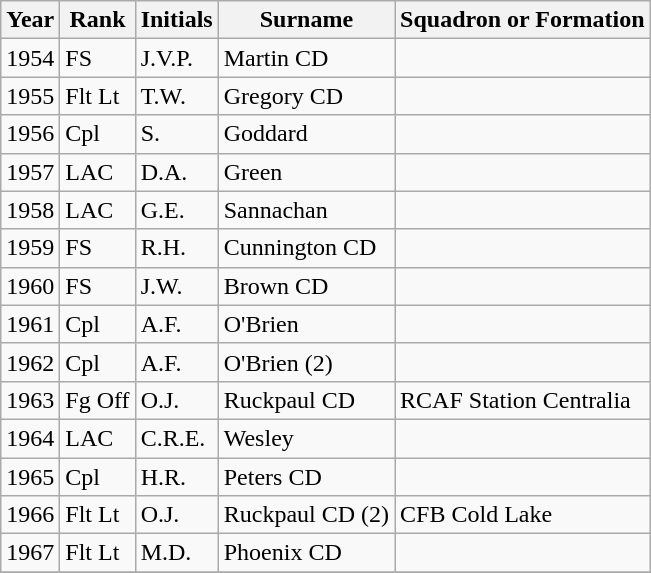<table class="wikitable sortable collapsible" ">
<tr>
<th scope="row";>Year</th>
<th scope="row";>Rank</th>
<th scope="row";>Initials</th>
<th scope="row";>Surname</th>
<th scope="row";>Squadron or Formation</th>
</tr>
<tr>
<td>1954</td>
<td>FS</td>
<td>J.V.P.</td>
<td>Martin CD</td>
<td></td>
</tr>
<tr>
<td>1955</td>
<td>Flt Lt</td>
<td>T.W.</td>
<td>Gregory CD</td>
<td></td>
</tr>
<tr>
<td>1956</td>
<td>Cpl</td>
<td>S.</td>
<td>Goddard</td>
<td></td>
</tr>
<tr>
<td>1957</td>
<td>LAC</td>
<td>D.A.</td>
<td>Green</td>
<td></td>
</tr>
<tr>
<td>1958</td>
<td>LAC</td>
<td>G.E.</td>
<td>Sannachan</td>
<td></td>
</tr>
<tr>
<td>1959</td>
<td>FS</td>
<td>R.H.</td>
<td>Cunnington CD</td>
<td></td>
</tr>
<tr>
<td>1960</td>
<td>FS</td>
<td>J.W.</td>
<td>Brown CD</td>
<td></td>
</tr>
<tr>
<td>1961</td>
<td>Cpl</td>
<td>A.F.</td>
<td>O'Brien</td>
<td></td>
</tr>
<tr>
<td>1962</td>
<td>Cpl</td>
<td>A.F.</td>
<td>O'Brien (2)</td>
<td></td>
</tr>
<tr>
<td>1963</td>
<td>Fg Off</td>
<td>O.J.</td>
<td>Ruckpaul CD</td>
<td>RCAF Station Centralia</td>
</tr>
<tr>
<td>1964</td>
<td>LAC</td>
<td>C.R.E.</td>
<td>Wesley</td>
<td></td>
</tr>
<tr>
<td>1965</td>
<td>Cpl</td>
<td>H.R.</td>
<td>Peters CD</td>
<td></td>
</tr>
<tr>
<td>1966</td>
<td>Flt Lt</td>
<td>O.J.</td>
<td>Ruckpaul CD (2)</td>
<td>CFB Cold Lake</td>
</tr>
<tr>
<td>1967</td>
<td>Flt Lt</td>
<td>M.D.</td>
<td>Phoenix CD</td>
<td></td>
</tr>
<tr>
</tr>
</table>
